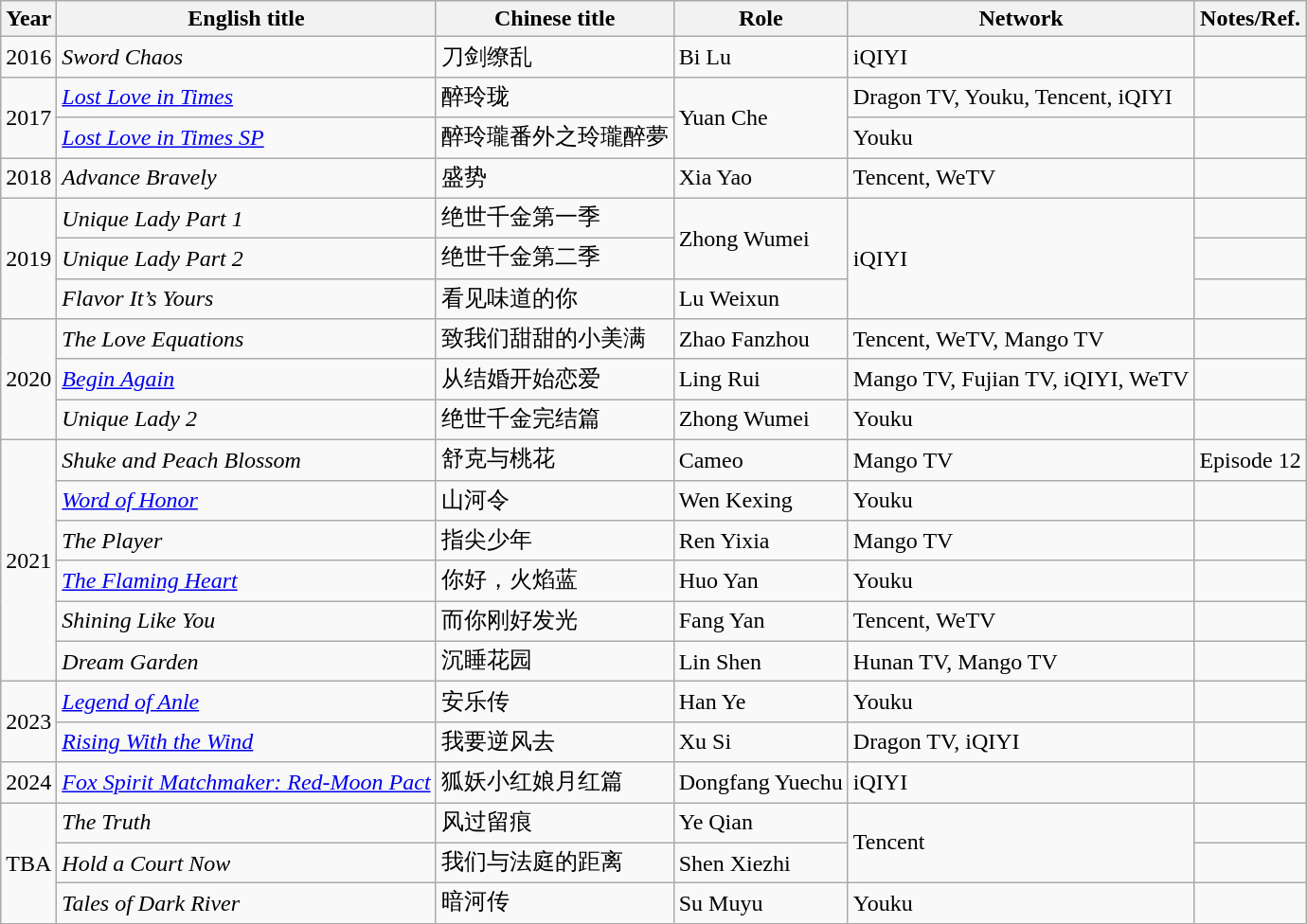<table class="wikitable sortable">
<tr>
<th>Year</th>
<th>English title</th>
<th>Chinese title</th>
<th>Role</th>
<th>Network</th>
<th class="unsortable">Notes/Ref.</th>
</tr>
<tr>
<td>2016</td>
<td><em>Sword Chaos</em></td>
<td>刀剑缭乱</td>
<td>Bi Lu</td>
<td>iQIYI</td>
<td></td>
</tr>
<tr>
<td rowspan="2">2017</td>
<td><em><a href='#'>Lost Love in Times</a></em></td>
<td>醉玲珑</td>
<td rowspan="2">Yuan Che</td>
<td>Dragon TV, Youku, Tencent, iQIYI</td>
<td></td>
</tr>
<tr>
<td><em><a href='#'>Lost Love in Times SP</a></em></td>
<td>醉玲瓏番外之玲瓏醉夢</td>
<td>Youku</td>
<td></td>
</tr>
<tr>
<td>2018</td>
<td><em>Advance Bravely</em></td>
<td>盛势</td>
<td>Xia Yao</td>
<td>Tencent, WeTV</td>
<td></td>
</tr>
<tr>
<td rowspan="3">2019</td>
<td><em>Unique Lady Part 1</em></td>
<td>绝世千金第一季</td>
<td rowspan="2">Zhong Wumei</td>
<td rowspan="3">iQIYI</td>
<td></td>
</tr>
<tr>
<td><em>Unique Lady Part 2</em></td>
<td>绝世千金第二季</td>
<td></td>
</tr>
<tr>
<td><em>Flavor It’s Yours</em></td>
<td>看见味道的你</td>
<td>Lu Weixun</td>
<td></td>
</tr>
<tr>
<td rowspan="3">2020</td>
<td><em>The Love Equations </em></td>
<td>致我们甜甜的小美满</td>
<td>Zhao Fanzhou</td>
<td>Tencent, WeTV, Mango TV</td>
<td></td>
</tr>
<tr>
<td><em><a href='#'>Begin Again</a></em></td>
<td>从结婚开始恋爱</td>
<td>Ling Rui</td>
<td>Mango TV, Fujian TV, iQIYI, WeTV</td>
<td></td>
</tr>
<tr>
<td><em>Unique Lady 2</em></td>
<td>绝世千金完结篇</td>
<td>Zhong Wumei</td>
<td>Youku</td>
<td></td>
</tr>
<tr>
<td rowspan="6">2021</td>
<td><em>Shuke and Peach Blossom</em></td>
<td>舒克与桃花</td>
<td>Cameo</td>
<td>Mango TV</td>
<td>Episode 12</td>
</tr>
<tr>
<td><em><a href='#'>Word of Honor</a></em></td>
<td>山河令</td>
<td>Wen Kexing</td>
<td>Youku</td>
<td></td>
</tr>
<tr>
<td><em>The Player</em></td>
<td>指尖少年</td>
<td>Ren Yixia</td>
<td>Mango TV</td>
<td></td>
</tr>
<tr>
<td><em><a href='#'>The Flaming Heart</a></em></td>
<td>你好，火焰蓝</td>
<td>Huo Yan</td>
<td>Youku</td>
<td></td>
</tr>
<tr>
<td><em>Shining Like You</em></td>
<td>而你刚好发光</td>
<td>Fang Yan</td>
<td>Tencent, WeTV</td>
<td></td>
</tr>
<tr>
<td><em>Dream Garden</em></td>
<td>沉睡花园</td>
<td>Lin Shen</td>
<td>Hunan TV, Mango TV</td>
<td></td>
</tr>
<tr>
<td rowspan="2">2023</td>
<td><em><a href='#'>Legend of Anle</a></em></td>
<td>安乐传</td>
<td>Han Ye</td>
<td>Youku</td>
<td></td>
</tr>
<tr>
<td><em><a href='#'>Rising With the Wind</a></em></td>
<td>我要逆风去</td>
<td>Xu Si</td>
<td>Dragon TV, iQIYI</td>
<td></td>
</tr>
<tr>
<td>2024</td>
<td><em><a href='#'>Fox Spirit Matchmaker: Red-Moon Pact</a></em></td>
<td>狐妖小红娘月红篇</td>
<td>Dongfang Yuechu</td>
<td>iQIYI</td>
<td></td>
</tr>
<tr>
<td rowspan="3">TBA</td>
<td><em>The Truth</em></td>
<td>风过留痕</td>
<td>Ye Qian</td>
<td rowspan="2">Tencent</td>
<td></td>
</tr>
<tr>
<td><em>Hold a Court Now</em></td>
<td>我们与法庭的距离</td>
<td>Shen Xiezhi</td>
<td></td>
</tr>
<tr>
<td><em>Tales of Dark River</em></td>
<td>暗河传</td>
<td>Su Muyu</td>
<td>Youku</td>
<td></td>
</tr>
</table>
